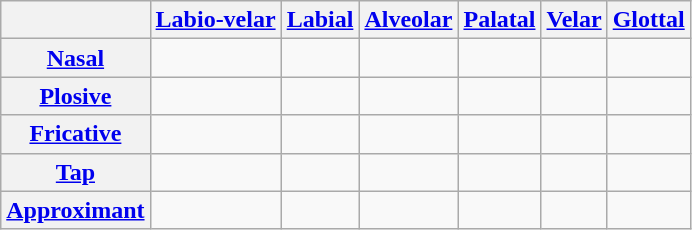<table class="wikitable" style="text-align:center">
<tr>
<th></th>
<th><a href='#'>Labio-velar</a></th>
<th><a href='#'>Labial</a></th>
<th><a href='#'>Alveolar</a></th>
<th><a href='#'>Palatal</a></th>
<th><a href='#'>Velar</a></th>
<th><a href='#'>Glottal</a></th>
</tr>
<tr>
<th><a href='#'>Nasal</a></th>
<td> </td>
<td> </td>
<td> </td>
<td></td>
<td> </td>
<td></td>
</tr>
<tr>
<th><a href='#'>Plosive</a></th>
<td> </td>
<td> </td>
<td> </td>
<td></td>
<td> </td>
<td></td>
</tr>
<tr>
<th><a href='#'>Fricative</a></th>
<td></td>
<td> </td>
<td> </td>
<td></td>
<td></td>
<td> </td>
</tr>
<tr>
<th><a href='#'>Tap</a></th>
<td></td>
<td></td>
<td> </td>
<td></td>
<td></td>
<td></td>
</tr>
<tr>
<th><a href='#'>Approximant</a></th>
<td> </td>
<td></td>
<td> </td>
<td> </td>
<td></td>
<td></td>
</tr>
</table>
